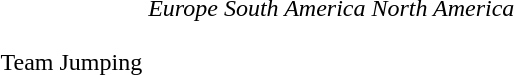<table>
<tr>
<td>Team Jumping<br></td>
<td><em>Europe</em><br>  <br>  <br>  <br>  <br> </td>
<td><em>South America</em> <br>  <br>  <br>  <br>  <br> </td>
<td><em>North America</em> <br>  <br>  <br>  <br>  <br> </td>
</tr>
</table>
